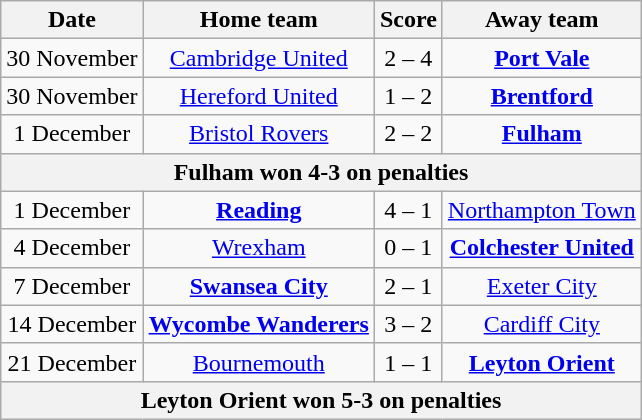<table class="wikitable" style="text-align: center">
<tr>
<th>Date</th>
<th>Home team</th>
<th>Score</th>
<th>Away team</th>
</tr>
<tr>
<td>30 November</td>
<td><a href='#'>Cambridge United</a></td>
<td>2 – 4</td>
<td><strong><a href='#'>Port Vale</a></strong></td>
</tr>
<tr>
<td>30 November</td>
<td><a href='#'>Hereford United</a></td>
<td>1 – 2</td>
<td><strong><a href='#'>Brentford</a></strong></td>
</tr>
<tr>
<td>1 December</td>
<td><a href='#'>Bristol Rovers</a></td>
<td>2 – 2</td>
<td><strong><a href='#'>Fulham</a></strong></td>
</tr>
<tr>
<th colspan="5">Fulham won 4-3 on penalties</th>
</tr>
<tr>
<td>1 December</td>
<td><strong><a href='#'>Reading</a></strong></td>
<td>4 – 1</td>
<td><a href='#'>Northampton Town</a></td>
</tr>
<tr>
<td>4 December</td>
<td><a href='#'>Wrexham</a></td>
<td>0 – 1</td>
<td><strong><a href='#'>Colchester United</a></strong></td>
</tr>
<tr>
<td>7 December</td>
<td><strong><a href='#'>Swansea City</a></strong></td>
<td>2 – 1</td>
<td><a href='#'>Exeter City</a></td>
</tr>
<tr>
<td>14 December</td>
<td><strong><a href='#'>Wycombe Wanderers</a></strong></td>
<td>3 – 2</td>
<td><a href='#'>Cardiff City</a></td>
</tr>
<tr>
<td>21 December</td>
<td><a href='#'>Bournemouth</a></td>
<td>1 – 1</td>
<td><strong><a href='#'>Leyton Orient</a></strong></td>
</tr>
<tr>
<th colspan="5">Leyton Orient won 5-3 on penalties</th>
</tr>
</table>
